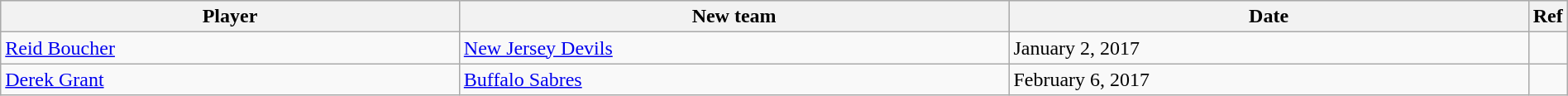<table class="wikitable" style="width:100%;">
<tr style="background:#ddd;">
<th style="width:30%;">Player</th>
<th style="width:36%;">New team</th>
<th style="width:34%;">Date</th>
<th style="width:32%;">Ref</th>
</tr>
<tr>
<td><a href='#'>Reid Boucher</a></td>
<td><a href='#'>New Jersey Devils</a></td>
<td>January 2, 2017</td>
<td></td>
</tr>
<tr>
<td><a href='#'>Derek Grant</a></td>
<td><a href='#'>Buffalo Sabres</a></td>
<td>February 6, 2017</td>
<td></td>
</tr>
</table>
